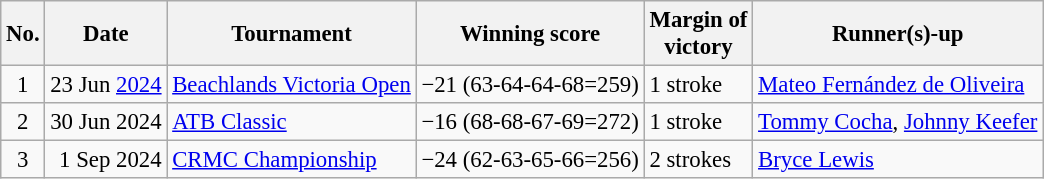<table class="wikitable" style="font-size:95%;">
<tr>
<th>No.</th>
<th>Date</th>
<th>Tournament</th>
<th>Winning score</th>
<th>Margin of<br>victory</th>
<th>Runner(s)-up</th>
</tr>
<tr>
<td align=center>1</td>
<td align=right>23 Jun <a href='#'>2024</a></td>
<td><a href='#'>Beachlands Victoria Open</a></td>
<td>−21 (63-64-64-68=259)</td>
<td>1 stroke</td>
<td> <a href='#'>Mateo Fernández de Oliveira</a></td>
</tr>
<tr>
<td align=center>2</td>
<td align=right>30 Jun 2024</td>
<td><a href='#'>ATB Classic</a></td>
<td>−16 (68-68-67-69=272)</td>
<td>1 stroke</td>
<td> <a href='#'>Tommy Cocha</a>,  <a href='#'>Johnny Keefer</a></td>
</tr>
<tr>
<td align=center>3</td>
<td align=right>1 Sep 2024</td>
<td><a href='#'>CRMC Championship</a></td>
<td>−24 (62-63-65-66=256)</td>
<td>2 strokes</td>
<td> <a href='#'>Bryce Lewis</a></td>
</tr>
</table>
